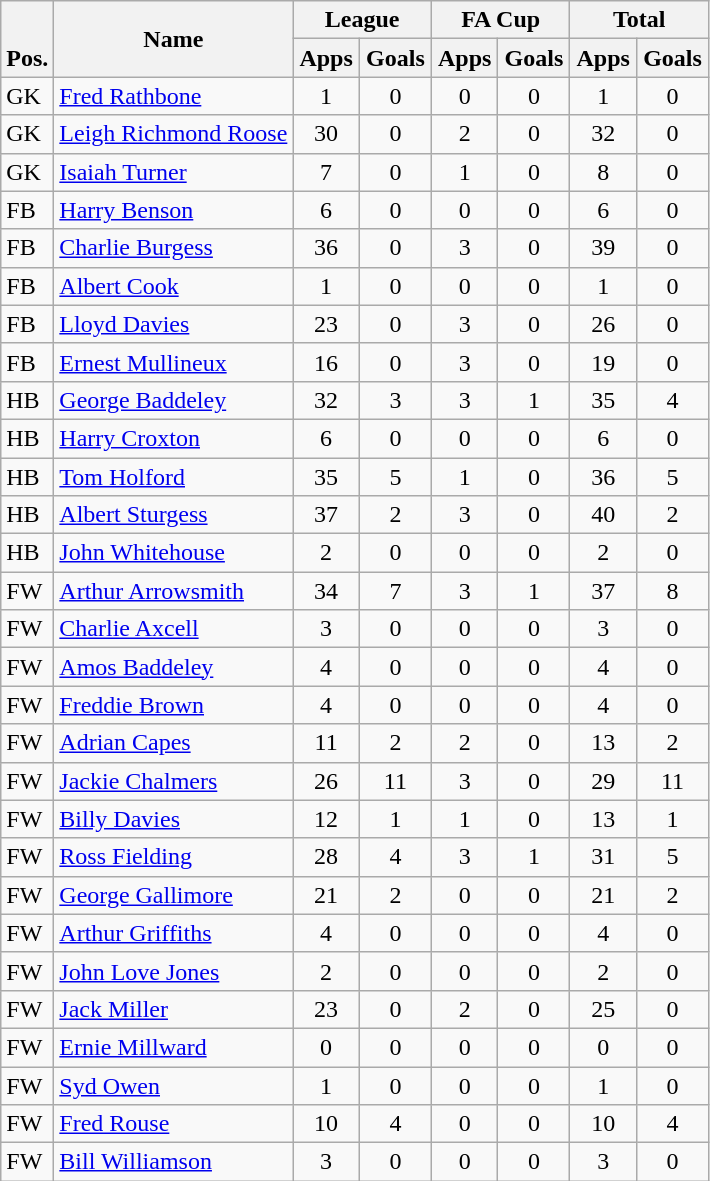<table class="wikitable" style="text-align:center">
<tr>
<th rowspan="2" valign="bottom">Pos.</th>
<th rowspan="2">Name</th>
<th colspan="2" width="85">League</th>
<th colspan="2" width="85">FA Cup</th>
<th colspan="2" width="85">Total</th>
</tr>
<tr>
<th>Apps</th>
<th>Goals</th>
<th>Apps</th>
<th>Goals</th>
<th>Apps</th>
<th>Goals</th>
</tr>
<tr>
<td align="left">GK</td>
<td align="left"> <a href='#'>Fred Rathbone</a></td>
<td>1</td>
<td>0</td>
<td>0</td>
<td>0</td>
<td>1</td>
<td>0</td>
</tr>
<tr>
<td align="left">GK</td>
<td align="left"> <a href='#'>Leigh Richmond Roose</a></td>
<td>30</td>
<td>0</td>
<td>2</td>
<td>0</td>
<td>32</td>
<td>0</td>
</tr>
<tr>
<td align="left">GK</td>
<td align="left"> <a href='#'>Isaiah Turner</a></td>
<td>7</td>
<td>0</td>
<td>1</td>
<td>0</td>
<td>8</td>
<td>0</td>
</tr>
<tr>
<td align="left">FB</td>
<td align="left"> <a href='#'>Harry Benson</a></td>
<td>6</td>
<td>0</td>
<td>0</td>
<td>0</td>
<td>6</td>
<td>0</td>
</tr>
<tr>
<td align="left">FB</td>
<td align="left"> <a href='#'>Charlie Burgess</a></td>
<td>36</td>
<td>0</td>
<td>3</td>
<td>0</td>
<td>39</td>
<td>0</td>
</tr>
<tr>
<td align="left">FB</td>
<td align="left"> <a href='#'>Albert Cook</a></td>
<td>1</td>
<td>0</td>
<td>0</td>
<td>0</td>
<td>1</td>
<td>0</td>
</tr>
<tr>
<td align="left">FB</td>
<td align="left"> <a href='#'>Lloyd Davies</a></td>
<td>23</td>
<td>0</td>
<td>3</td>
<td>0</td>
<td>26</td>
<td>0</td>
</tr>
<tr>
<td align="left">FB</td>
<td align="left"> <a href='#'>Ernest Mullineux</a></td>
<td>16</td>
<td>0</td>
<td>3</td>
<td>0</td>
<td>19</td>
<td>0</td>
</tr>
<tr>
<td align="left">HB</td>
<td align="left"> <a href='#'>George Baddeley</a></td>
<td>32</td>
<td>3</td>
<td>3</td>
<td>1</td>
<td>35</td>
<td>4</td>
</tr>
<tr>
<td align="left">HB</td>
<td align="left"> <a href='#'>Harry Croxton</a></td>
<td>6</td>
<td>0</td>
<td>0</td>
<td>0</td>
<td>6</td>
<td>0</td>
</tr>
<tr>
<td align="left">HB</td>
<td align="left"> <a href='#'>Tom Holford</a></td>
<td>35</td>
<td>5</td>
<td>1</td>
<td>0</td>
<td>36</td>
<td>5</td>
</tr>
<tr>
<td align="left">HB</td>
<td align="left"> <a href='#'>Albert Sturgess</a></td>
<td>37</td>
<td>2</td>
<td>3</td>
<td>0</td>
<td>40</td>
<td>2</td>
</tr>
<tr>
<td align="left">HB</td>
<td align="left"> <a href='#'>John Whitehouse</a></td>
<td>2</td>
<td>0</td>
<td>0</td>
<td>0</td>
<td>2</td>
<td>0</td>
</tr>
<tr>
<td align="left">FW</td>
<td align="left"> <a href='#'>Arthur Arrowsmith</a></td>
<td>34</td>
<td>7</td>
<td>3</td>
<td>1</td>
<td>37</td>
<td>8</td>
</tr>
<tr>
<td align="left">FW</td>
<td align="left"> <a href='#'>Charlie Axcell</a></td>
<td>3</td>
<td>0</td>
<td>0</td>
<td>0</td>
<td>3</td>
<td>0</td>
</tr>
<tr>
<td align="left">FW</td>
<td align="left"> <a href='#'>Amos Baddeley</a></td>
<td>4</td>
<td>0</td>
<td>0</td>
<td>0</td>
<td>4</td>
<td>0</td>
</tr>
<tr>
<td align="left">FW</td>
<td align="left"> <a href='#'>Freddie Brown</a></td>
<td>4</td>
<td>0</td>
<td>0</td>
<td>0</td>
<td>4</td>
<td>0</td>
</tr>
<tr>
<td align="left">FW</td>
<td align="left"> <a href='#'>Adrian Capes</a></td>
<td>11</td>
<td>2</td>
<td>2</td>
<td>0</td>
<td>13</td>
<td>2</td>
</tr>
<tr>
<td align="left">FW</td>
<td align="left"> <a href='#'>Jackie Chalmers</a></td>
<td>26</td>
<td>11</td>
<td>3</td>
<td>0</td>
<td>29</td>
<td>11</td>
</tr>
<tr>
<td align="left">FW</td>
<td align="left"> <a href='#'>Billy Davies</a></td>
<td>12</td>
<td>1</td>
<td>1</td>
<td>0</td>
<td>13</td>
<td>1</td>
</tr>
<tr>
<td align="left">FW</td>
<td align="left"> <a href='#'>Ross Fielding</a></td>
<td>28</td>
<td>4</td>
<td>3</td>
<td>1</td>
<td>31</td>
<td>5</td>
</tr>
<tr>
<td align="left">FW</td>
<td align="left"> <a href='#'>George Gallimore</a></td>
<td>21</td>
<td>2</td>
<td>0</td>
<td>0</td>
<td>21</td>
<td>2</td>
</tr>
<tr>
<td align="left">FW</td>
<td align="left"> <a href='#'>Arthur Griffiths</a></td>
<td>4</td>
<td>0</td>
<td>0</td>
<td>0</td>
<td>4</td>
<td>0</td>
</tr>
<tr>
<td align="left">FW</td>
<td align="left"> <a href='#'>John Love Jones</a></td>
<td>2</td>
<td>0</td>
<td>0</td>
<td>0</td>
<td>2</td>
<td>0</td>
</tr>
<tr>
<td align="left">FW</td>
<td align="left"> <a href='#'>Jack Miller</a></td>
<td>23</td>
<td>0</td>
<td>2</td>
<td>0</td>
<td>25</td>
<td>0</td>
</tr>
<tr>
<td align="left">FW</td>
<td align="left"> <a href='#'>Ernie Millward</a></td>
<td>0</td>
<td>0</td>
<td>0</td>
<td>0</td>
<td>0</td>
<td>0</td>
</tr>
<tr>
<td align="left">FW</td>
<td align="left"> <a href='#'>Syd Owen</a></td>
<td>1</td>
<td>0</td>
<td>0</td>
<td>0</td>
<td>1</td>
<td>0</td>
</tr>
<tr>
<td align="left">FW</td>
<td align="left"> <a href='#'>Fred Rouse</a></td>
<td>10</td>
<td>4</td>
<td>0</td>
<td>0</td>
<td>10</td>
<td>4</td>
</tr>
<tr>
<td align="left">FW</td>
<td align="left"> <a href='#'>Bill Williamson</a></td>
<td>3</td>
<td>0</td>
<td>0</td>
<td>0</td>
<td>3</td>
<td>0</td>
</tr>
</table>
